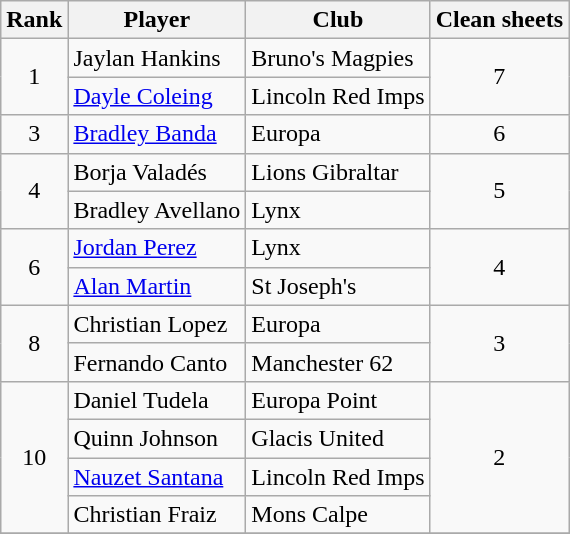<table class="wikitable" style="text-align:center">
<tr>
<th>Rank</th>
<th>Player</th>
<th>Club</th>
<th>Clean sheets</th>
</tr>
<tr>
<td rowspan=2>1</td>
<td align="left"> Jaylan Hankins</td>
<td align="left">Bruno's Magpies</td>
<td rowspan=2>7</td>
</tr>
<tr>
<td align="left"> <a href='#'>Dayle Coleing</a></td>
<td align="left">Lincoln Red Imps</td>
</tr>
<tr>
<td rowspan=1>3</td>
<td align="left"> <a href='#'>Bradley Banda</a></td>
<td align="left">Europa</td>
<td rowspan=1>6</td>
</tr>
<tr>
<td rowspan=2>4</td>
<td align="left"> Borja Valadés</td>
<td align="left">Lions Gibraltar</td>
<td rowspan=2>5</td>
</tr>
<tr>
<td align="left"> Bradley Avellano</td>
<td align="left">Lynx</td>
</tr>
<tr>
<td rowspan=2>6</td>
<td align="left"> <a href='#'>Jordan Perez</a></td>
<td align="left">Lynx</td>
<td rowspan=2>4</td>
</tr>
<tr>
<td align="left"> <a href='#'>Alan Martin</a></td>
<td align="left">St Joseph's</td>
</tr>
<tr>
<td rowspan=2>8</td>
<td align="left"> Christian Lopez</td>
<td align="left">Europa</td>
<td rowspan=2>3</td>
</tr>
<tr>
<td align="left"> Fernando Canto</td>
<td align="left">Manchester 62</td>
</tr>
<tr>
<td rowspan=4>10</td>
<td align="left"> Daniel Tudela</td>
<td align="left">Europa Point</td>
<td rowspan=4>2</td>
</tr>
<tr>
<td align="left"> Quinn Johnson</td>
<td align="left">Glacis United</td>
</tr>
<tr>
<td align="left"> <a href='#'>Nauzet Santana</a></td>
<td align="left">Lincoln Red Imps</td>
</tr>
<tr>
<td align="left"> Christian Fraiz</td>
<td align="left">Mons Calpe</td>
</tr>
<tr>
</tr>
</table>
